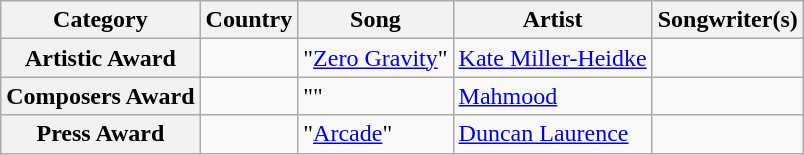<table class="wikitable plainrowheaders">
<tr>
<th scope="col">Category</th>
<th scope="col">Country</th>
<th scope="col">Song</th>
<th scope="col">Artist</th>
<th scope="col">Songwriter(s)</th>
</tr>
<tr>
<th scope="row">Artistic Award</th>
<td></td>
<td>"<a href='#'>Zero Gravity</a>"</td>
<td><a href='#'>Kate Miller-Heidke</a></td>
<td></td>
</tr>
<tr>
<th scope="row">Composers Award</th>
<td></td>
<td>""</td>
<td><a href='#'>Mahmood</a></td>
<td></td>
</tr>
<tr>
<th scope="row">Press Award</th>
<td></td>
<td>"<a href='#'>Arcade</a>"</td>
<td><a href='#'>Duncan Laurence</a></td>
<td></td>
</tr>
</table>
